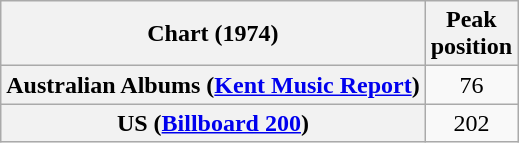<table class="wikitable plainrowheaders sortable" style="text-align:center;">
<tr>
<th>Chart (1974)</th>
<th>Peak<br>position</th>
</tr>
<tr>
<th scope="row">Australian Albums (<a href='#'>Kent Music Report</a>)</th>
<td align="center">76</td>
</tr>
<tr>
<th scope="row">US (<a href='#'>Billboard 200</a>)</th>
<td align="center">202</td>
</tr>
</table>
